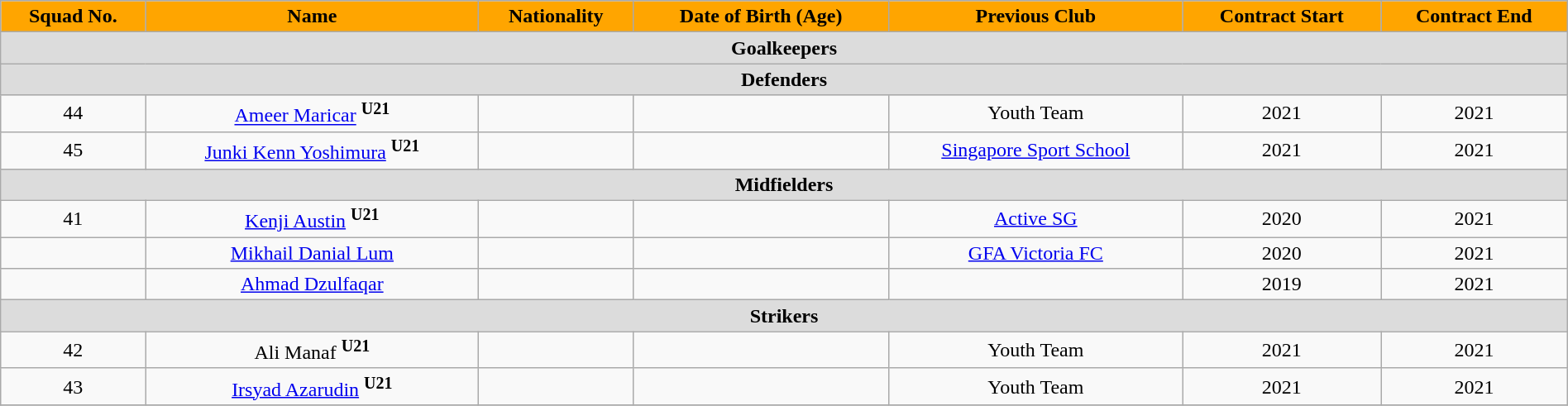<table class="wikitable" style="text-align:center; font-size:100%; width:100%;">
<tr>
<th style="background:#FFA500; color:black; text-align:center;">Squad No.</th>
<th style="background:#FFA500; color:black; text-align:center;">Name</th>
<th style="background:#FFA500; color:black; text-align:center;">Nationality</th>
<th style="background:#FFA500; color:black; text-align:center;">Date of Birth (Age)</th>
<th style="background:#FFA500; color:black; text-align:center;">Previous Club</th>
<th style="background:#FFA500; color:black; text-align:center;">Contract Start</th>
<th style="background:#FFA500; color:black; text-align:center;">Contract End</th>
</tr>
<tr>
<th colspan="8" style="background:#dcdcdc; text-align:center">Goalkeepers</th>
</tr>
<tr>
<th colspan="8" style="background:#dcdcdc; text-align:center">Defenders</th>
</tr>
<tr>
<td>44</td>
<td><a href='#'>Ameer Maricar</a> <sup><strong>U21</strong></sup></td>
<td></td>
<td></td>
<td>Youth Team</td>
<td>2021</td>
<td>2021</td>
</tr>
<tr>
<td>45</td>
<td><a href='#'>Junki Kenn Yoshimura</a> <sup><strong>U21</strong></sup></td>
<td></td>
<td></td>
<td> <a href='#'>Singapore Sport School</a></td>
<td>2021</td>
<td>2021</td>
</tr>
<tr>
<th colspan="8" style="background:#dcdcdc; text-align:center">Midfielders</th>
</tr>
<tr>
<td>41</td>
<td><a href='#'>Kenji Austin</a> <sup><strong>U21</strong></sup></td>
<td></td>
<td></td>
<td> <a href='#'>Active SG</a></td>
<td>2020</td>
<td>2021</td>
</tr>
<tr>
<td></td>
<td><a href='#'>Mikhail Danial Lum</a></td>
<td></td>
<td></td>
<td> <a href='#'>GFA Victoria FC</a></td>
<td>2020</td>
<td>2021</td>
</tr>
<tr>
<td></td>
<td><a href='#'>Ahmad Dzulfaqar</a></td>
<td></td>
<td></td>
<td></td>
<td>2019</td>
<td>2021</td>
</tr>
<tr>
<th colspan="8" style="background:#dcdcdc; text-align:center">Strikers</th>
</tr>
<tr>
<td>42</td>
<td>Ali Manaf <sup><strong>U21</strong></sup></td>
<td></td>
<td></td>
<td>Youth Team</td>
<td>2021</td>
<td>2021</td>
</tr>
<tr>
<td>43</td>
<td><a href='#'>Irsyad Azarudin</a> <sup><strong>U21</strong></sup></td>
<td></td>
<td></td>
<td>Youth Team</td>
<td>2021</td>
<td>2021</td>
</tr>
<tr>
</tr>
</table>
